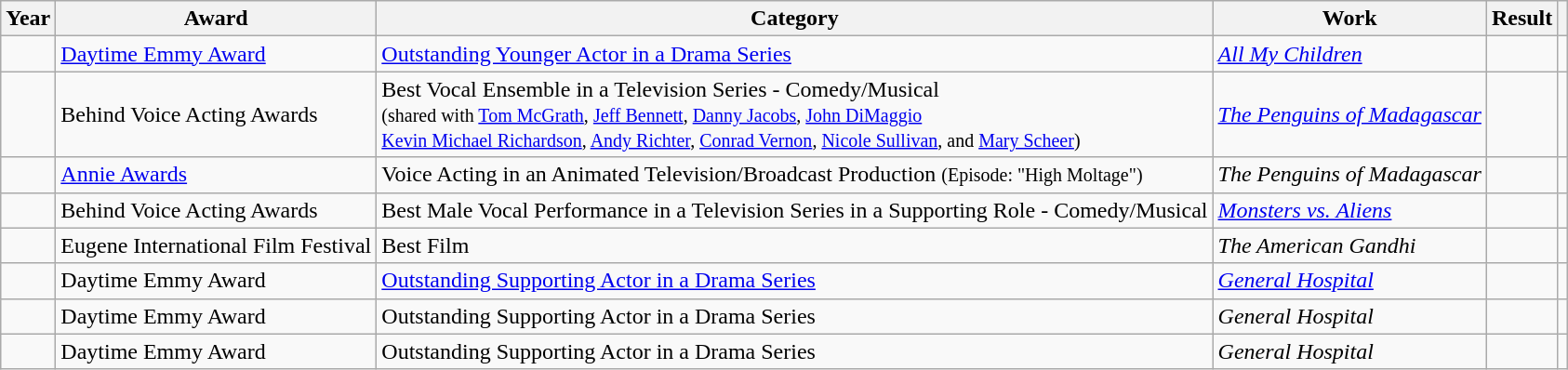<table class="wikitable sortable plainrowheaders">
<tr>
<th>Year</th>
<th>Award</th>
<th>Category</th>
<th>Work</th>
<th>Result</th>
<th scope="col" class="unsortable"></th>
</tr>
<tr>
<td></td>
<td><a href='#'>Daytime Emmy Award</a></td>
<td><a href='#'>Outstanding Younger Actor in a Drama Series</a></td>
<td><em><a href='#'>All My Children</a></em></td>
<td></td>
<td></td>
</tr>
<tr>
<td></td>
<td>Behind Voice Acting Awards</td>
<td>Best Vocal Ensemble in a Television Series - Comedy/Musical <small><br>(shared with <a href='#'>Tom McGrath</a>, <a href='#'>Jeff Bennett</a>, <a href='#'>Danny Jacobs</a>, <a href='#'>John DiMaggio</a> <br> <a href='#'>Kevin Michael Richardson</a>, <a href='#'>Andy Richter</a>, <a href='#'>Conrad Vernon</a>, <a href='#'>Nicole Sullivan</a>, and <a href='#'>Mary Scheer</a>)</small></td>
<td><em><a href='#'>The Penguins of Madagascar</a></em></td>
<td></td>
<td></td>
</tr>
<tr>
<td></td>
<td><a href='#'>Annie Awards</a></td>
<td>Voice Acting in an Animated Television/Broadcast Production <small>(Episode: "High Moltage")</small></td>
<td><em>The Penguins of Madagascar</em></td>
<td></td>
<td></td>
</tr>
<tr>
<td></td>
<td>Behind Voice Acting Awards</td>
<td>Best Male Vocal Performance in a Television Series in a Supporting Role - Comedy/Musical</td>
<td><em><a href='#'>Monsters vs. Aliens</a></em></td>
<td></td>
<td></td>
</tr>
<tr>
<td></td>
<td>Eugene International Film Festival</td>
<td>Best Film</td>
<td><em>The American Gandhi</em></td>
<td></td>
<td></td>
</tr>
<tr>
<td></td>
<td>Daytime Emmy Award</td>
<td><a href='#'>Outstanding Supporting Actor in a Drama Series</a></td>
<td><em><a href='#'>General Hospital</a></em></td>
<td></td>
<td></td>
</tr>
<tr>
<td></td>
<td>Daytime Emmy Award</td>
<td>Outstanding Supporting Actor in a Drama Series</td>
<td><em>General Hospital</em></td>
<td></td>
<td></td>
</tr>
<tr>
<td></td>
<td>Daytime Emmy Award</td>
<td>Outstanding Supporting Actor in a Drama Series</td>
<td><em>General Hospital</em></td>
<td></td>
<td></td>
</tr>
</table>
